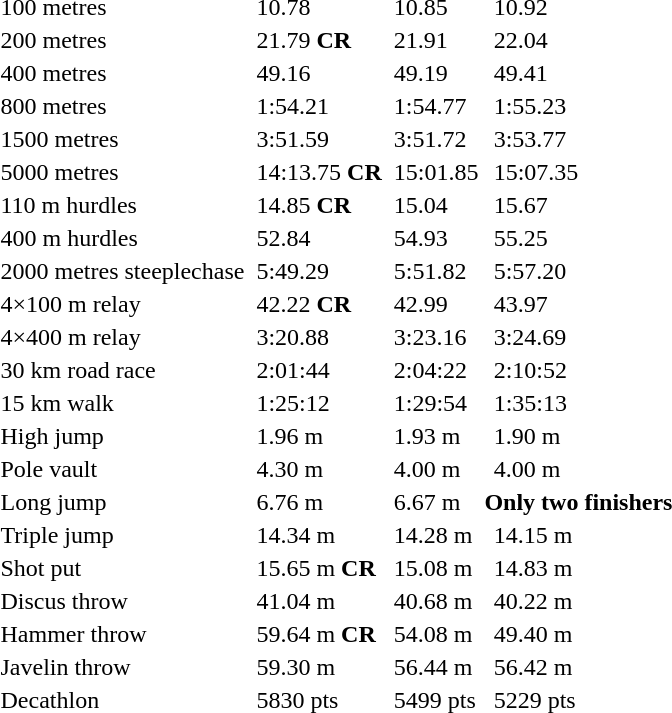<table>
<tr>
<td>100 metres</td>
<td></td>
<td>10.78</td>
<td></td>
<td>10.85</td>
<td></td>
<td>10.92</td>
</tr>
<tr>
<td>200 metres</td>
<td></td>
<td>21.79 <strong>CR</strong></td>
<td></td>
<td>21.91</td>
<td></td>
<td>22.04</td>
</tr>
<tr>
<td>400 metres</td>
<td></td>
<td>49.16</td>
<td></td>
<td>49.19</td>
<td></td>
<td>49.41</td>
</tr>
<tr>
<td>800 metres</td>
<td></td>
<td>1:54.21</td>
<td></td>
<td>1:54.77</td>
<td></td>
<td>1:55.23</td>
</tr>
<tr>
<td>1500 metres</td>
<td></td>
<td>3:51.59</td>
<td></td>
<td>3:51.72</td>
<td></td>
<td>3:53.77</td>
</tr>
<tr>
<td>5000 metres</td>
<td></td>
<td>14:13.75 <strong>CR</strong></td>
<td></td>
<td>15:01.85</td>
<td></td>
<td>15:07.35</td>
</tr>
<tr>
<td>110 m hurdles</td>
<td></td>
<td>14.85 <strong>CR</strong></td>
<td></td>
<td>15.04</td>
<td></td>
<td>15.67</td>
</tr>
<tr>
<td>400 m hurdles</td>
<td></td>
<td>52.84</td>
<td></td>
<td>54.93</td>
<td></td>
<td>55.25</td>
</tr>
<tr>
<td>2000 metres steeplechase</td>
<td></td>
<td>5:49.29</td>
<td></td>
<td>5:51.82</td>
<td></td>
<td>5:57.20</td>
</tr>
<tr>
<td>4×100 m relay</td>
<td></td>
<td>42.22 <strong>CR</strong></td>
<td></td>
<td>42.99</td>
<td></td>
<td>43.97</td>
</tr>
<tr>
<td>4×400 m relay</td>
<td></td>
<td>3:20.88</td>
<td></td>
<td>3:23.16</td>
<td></td>
<td>3:24.69</td>
</tr>
<tr>
<td>30 km road race</td>
<td></td>
<td>2:01:44</td>
<td></td>
<td>2:04:22</td>
<td></td>
<td>2:10:52</td>
</tr>
<tr>
<td>15 km walk</td>
<td></td>
<td>1:25:12</td>
<td></td>
<td>1:29:54</td>
<td></td>
<td>1:35:13</td>
</tr>
<tr>
<td>High jump</td>
<td></td>
<td>1.96 m</td>
<td></td>
<td>1.93 m</td>
<td></td>
<td>1.90 m</td>
</tr>
<tr>
<td>Pole vault</td>
<td></td>
<td>4.30 m</td>
<td></td>
<td>4.00 m</td>
<td></td>
<td>4.00 m</td>
</tr>
<tr>
<td>Long jump</td>
<td></td>
<td>6.76 m</td>
<td></td>
<td>6.67 m</td>
<th colspan=2>Only two finishers</th>
</tr>
<tr>
<td>Triple jump</td>
<td></td>
<td>14.34 m</td>
<td></td>
<td>14.28 m</td>
<td></td>
<td>14.15 m</td>
</tr>
<tr>
<td>Shot put</td>
<td></td>
<td>15.65 m <strong>CR</strong></td>
<td></td>
<td>15.08 m</td>
<td></td>
<td>14.83 m</td>
</tr>
<tr>
<td>Discus throw</td>
<td></td>
<td>41.04 m</td>
<td></td>
<td>40.68 m</td>
<td></td>
<td>40.22 m</td>
</tr>
<tr>
<td>Hammer throw</td>
<td></td>
<td>59.64 m <strong>CR</strong></td>
<td></td>
<td>54.08 m</td>
<td></td>
<td>49.40 m</td>
</tr>
<tr>
<td>Javelin throw</td>
<td></td>
<td>59.30 m</td>
<td></td>
<td>56.44 m</td>
<td></td>
<td>56.42 m</td>
</tr>
<tr>
<td>Decathlon</td>
<td></td>
<td>5830 pts</td>
<td></td>
<td>5499 pts</td>
<td></td>
<td>5229 pts</td>
</tr>
</table>
